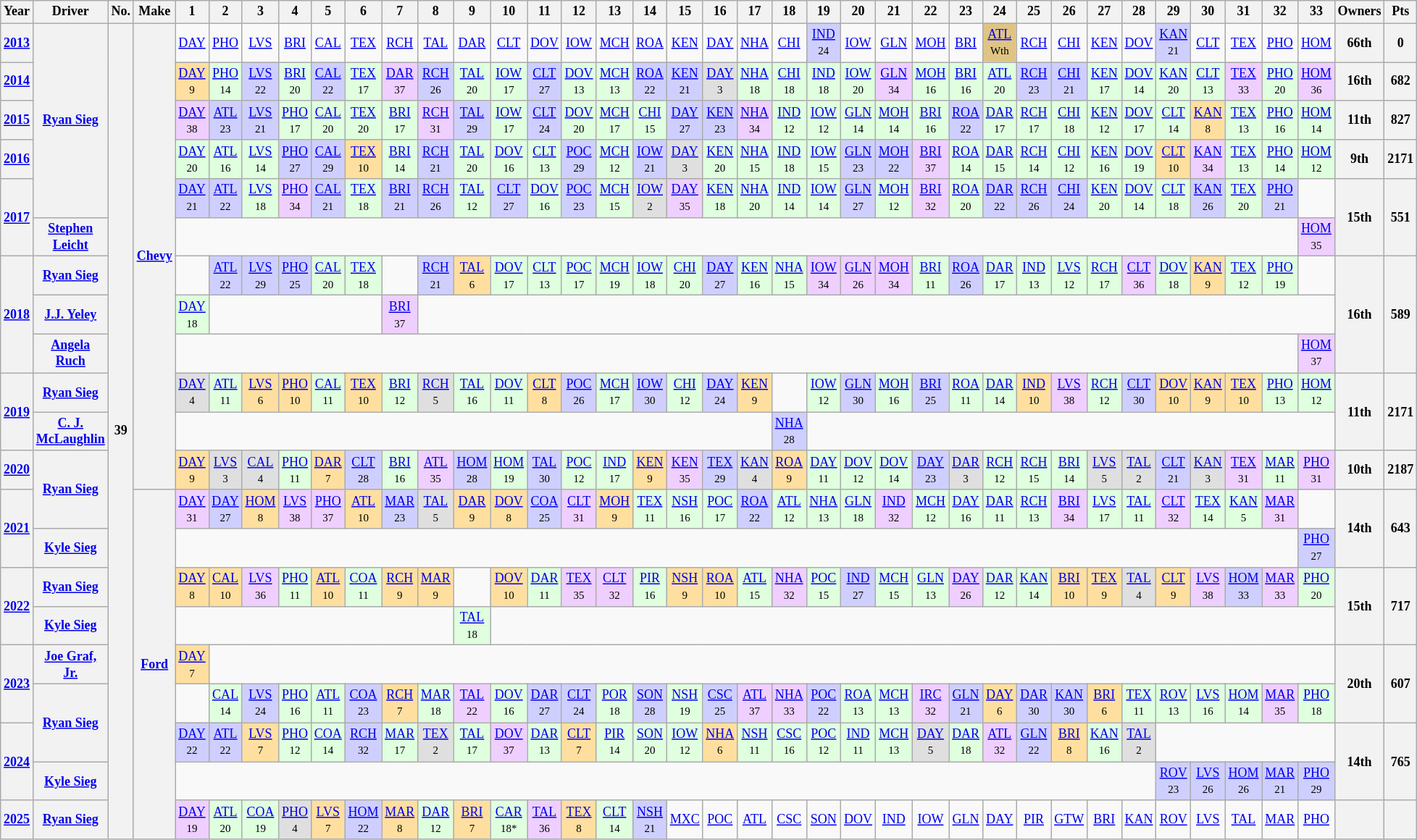<table class="wikitable" style="text-align:center; font-size:75%">
<tr>
<th>Year</th>
<th>Driver</th>
<th>No.</th>
<th>Make</th>
<th>1</th>
<th>2</th>
<th>3</th>
<th>4</th>
<th>5</th>
<th>6</th>
<th>7</th>
<th>8</th>
<th>9</th>
<th>10</th>
<th>11</th>
<th>12</th>
<th>13</th>
<th>14</th>
<th>15</th>
<th>16</th>
<th>17</th>
<th>18</th>
<th>19</th>
<th>20</th>
<th>21</th>
<th>22</th>
<th>23</th>
<th>24</th>
<th>25</th>
<th>26</th>
<th>27</th>
<th>28</th>
<th>29</th>
<th>30</th>
<th>31</th>
<th>32</th>
<th>33</th>
<th>Owners</th>
<th>Pts</th>
</tr>
<tr>
<th><a href='#'>2013</a></th>
<th rowspan="5"><a href='#'>Ryan Sieg</a></th>
<th rowspan="21">39</th>
<th rowspan="12"><a href='#'>Chevy</a></th>
<td><a href='#'>DAY</a></td>
<td><a href='#'>PHO</a></td>
<td><a href='#'>LVS</a></td>
<td><a href='#'>BRI</a></td>
<td><a href='#'>CAL</a></td>
<td><a href='#'>TEX</a></td>
<td><a href='#'>RCH</a></td>
<td><a href='#'>TAL</a></td>
<td><a href='#'>DAR</a></td>
<td><a href='#'>CLT</a></td>
<td><a href='#'>DOV</a></td>
<td><a href='#'>IOW</a></td>
<td><a href='#'>MCH</a></td>
<td><a href='#'>ROA</a></td>
<td><a href='#'>KEN</a></td>
<td><a href='#'>DAY</a></td>
<td><a href='#'>NHA</a></td>
<td><a href='#'>CHI</a></td>
<td style="background:#CFCFFF;"><a href='#'>IND</a><br><small>24</small></td>
<td><a href='#'>IOW</a></td>
<td><a href='#'>GLN</a></td>
<td><a href='#'>MOH</a></td>
<td><a href='#'>BRI</a></td>
<td style="background:#DFC484;"><a href='#'>ATL</a><br><small>Wth</small></td>
<td><a href='#'>RCH</a></td>
<td><a href='#'>CHI</a></td>
<td><a href='#'>KEN</a></td>
<td><a href='#'>DOV</a></td>
<td style="background:#CFCFFF;"><a href='#'>KAN</a><br><small>21</small></td>
<td><a href='#'>CLT</a></td>
<td><a href='#'>TEX</a></td>
<td><a href='#'>PHO</a></td>
<td><a href='#'>HOM</a></td>
<th>66th</th>
<th>0</th>
</tr>
<tr>
<th><a href='#'>2014</a></th>
<td style="background:#FFDF9F;"><a href='#'>DAY</a><br><small>9</small></td>
<td style="background:#DFFFDF;"><a href='#'>PHO</a><br><small>14</small></td>
<td style="background:#CFCFFF;"><a href='#'>LVS</a><br><small>22</small></td>
<td style="background:#DFFFDF;"><a href='#'>BRI</a><br><small>20</small></td>
<td style="background:#CFCFFF;"><a href='#'>CAL</a><br><small>22</small></td>
<td style="background:#DFFFDF;"><a href='#'>TEX</a><br><small>17</small></td>
<td style="background:#EFCFFF;"><a href='#'>DAR</a><br><small>37</small></td>
<td style="background:#CFCFFF;"><a href='#'>RCH</a><br><small>26</small></td>
<td style="background:#DFFFDF;"><a href='#'>TAL</a><br><small>20</small></td>
<td style="background:#DFFFDF;"><a href='#'>IOW</a><br><small>17</small></td>
<td style="background:#CFCFFF;"><a href='#'>CLT</a><br><small>27</small></td>
<td style="background:#DFFFDF;"><a href='#'>DOV</a><br><small>13</small></td>
<td style="background:#DFFFDF;"><a href='#'>MCH</a><br><small>13</small></td>
<td style="background:#CFCFFF;"><a href='#'>ROA</a><br><small>22</small></td>
<td style="background:#CFCFFF;"><a href='#'>KEN</a><br><small>21</small></td>
<td style="background:#DFDFDF;"><a href='#'>DAY</a><br><small>3</small></td>
<td style="background:#DFFFDF;"><a href='#'>NHA</a><br><small>18</small></td>
<td style="background:#DFFFDF;"><a href='#'>CHI</a><br><small>18</small></td>
<td style="background:#DFFFDF;"><a href='#'>IND</a><br><small>18</small></td>
<td style="background:#DFFFDF;"><a href='#'>IOW</a><br><small>20</small></td>
<td style="background:#EFCFFF;"><a href='#'>GLN</a><br><small>34</small></td>
<td style="background:#DFFFDF;"><a href='#'>MOH</a><br><small>16</small></td>
<td style="background:#DFFFDF;"><a href='#'>BRI</a><br><small>16</small></td>
<td style="background:#DFFFDF;"><a href='#'>ATL</a><br><small>20</small></td>
<td style="background:#CFCFFF;"><a href='#'>RCH</a><br><small>23</small></td>
<td style="background:#CFCFFF;"><a href='#'>CHI</a><br><small>21</small></td>
<td style="background:#DFFFDF;"><a href='#'>KEN</a><br><small>17</small></td>
<td style="background:#DFFFDF;"><a href='#'>DOV</a><br><small>14</small></td>
<td style="background:#DFFFDF;"><a href='#'>KAN</a><br><small>20</small></td>
<td style="background:#DFFFDF;"><a href='#'>CLT</a><br><small>13</small></td>
<td style="background:#EFCFFF;"><a href='#'>TEX</a><br><small>33</small></td>
<td style="background:#DFFFDF;"><a href='#'>PHO</a><br><small>20</small></td>
<td style="background:#EFCFFF;"><a href='#'>HOM</a><br><small>36</small></td>
<th>16th</th>
<th>682</th>
</tr>
<tr>
<th><a href='#'>2015</a></th>
<td style="background:#EFCFFF;"><a href='#'>DAY</a><br><small>38</small></td>
<td style="background:#CFCFFF;"><a href='#'>ATL</a><br><small>23</small></td>
<td style="background:#CFCFFF;"><a href='#'>LVS</a><br><small>21</small></td>
<td style="background:#DFFFDF;"><a href='#'>PHO</a><br><small>17</small></td>
<td style="background:#DFFFDF;"><a href='#'>CAL</a><br><small>20</small></td>
<td style="background:#DFFFDF;"><a href='#'>TEX</a><br><small>20</small></td>
<td style="background:#DFFFDF;"><a href='#'>BRI</a><br><small>17</small></td>
<td style="background:#EFCFFF;"><a href='#'>RCH</a><br><small>31</small></td>
<td style="background:#CFCFFF;"><a href='#'>TAL</a><br><small>29</small></td>
<td style="background:#DFFFDF;"><a href='#'>IOW</a><br><small>17</small></td>
<td style="background:#CFCFFF;"><a href='#'>CLT</a><br><small>24</small></td>
<td style="background:#DFFFDF;"><a href='#'>DOV</a><br><small>20</small></td>
<td style="background:#DFFFDF;"><a href='#'>MCH</a><br><small>17</small></td>
<td style="background:#DFFFDF;"><a href='#'>CHI</a><br><small>15</small></td>
<td style="background:#CFCFFF;"><a href='#'>DAY</a><br><small>27</small></td>
<td style="background:#CFCFFF;"><a href='#'>KEN</a><br><small>23</small></td>
<td style="background:#EFCFFF;"><a href='#'>NHA</a><br><small>34</small></td>
<td style="background:#DFFFDF;"><a href='#'>IND</a><br><small>12</small></td>
<td style="background:#DFFFDF;"><a href='#'>IOW</a><br><small>12</small></td>
<td style="background:#DFFFDF;"><a href='#'>GLN</a><br><small>14</small></td>
<td style="background:#DFFFDF;"><a href='#'>MOH</a><br><small>14</small></td>
<td style="background:#DFFFDF;"><a href='#'>BRI</a><br><small>16</small></td>
<td style="background:#CFCFFF;"><a href='#'>ROA</a><br><small>22</small></td>
<td style="background:#DFFFDF;"><a href='#'>DAR</a><br><small>17</small></td>
<td style="background:#DFFFDF;"><a href='#'>RCH</a><br><small>17</small></td>
<td style="background:#DFFFDF;"><a href='#'>CHI</a><br><small>18</small></td>
<td style="background:#DFFFDF;"><a href='#'>KEN</a><br><small>12</small></td>
<td style="background:#DFFFDF;"><a href='#'>DOV</a><br><small>17</small></td>
<td style="background:#DFFFDF;"><a href='#'>CLT</a><br><small>14</small></td>
<td style="background:#FFDF9F;"><a href='#'>KAN</a><br><small>8</small></td>
<td style="background:#DFFFDF;"><a href='#'>TEX</a><br><small>13</small></td>
<td style="background:#DFFFDF;"><a href='#'>PHO</a><br><small>16</small></td>
<td style="background:#DFFFDF;"><a href='#'>HOM</a><br><small>14</small></td>
<th>11th</th>
<th>827</th>
</tr>
<tr>
<th><a href='#'>2016</a></th>
<td style="background:#DFFFDF;"><a href='#'>DAY</a><br><small>20</small></td>
<td style="background:#DFFFDF;"><a href='#'>ATL</a><br><small>16</small></td>
<td style="background:#DFFFDF;"><a href='#'>LVS</a><br><small>14</small></td>
<td style="background:#CFCFFF;"><a href='#'>PHO</a><br><small>27</small></td>
<td style="background:#CFCFFF;"><a href='#'>CAL</a><br><small>29</small></td>
<td style="background:#FFDF9F;"><a href='#'>TEX</a><br><small>10</small></td>
<td style="background:#DFFFDF;"><a href='#'>BRI</a><br><small>14</small></td>
<td style="background:#CFCFFF;"><a href='#'>RCH</a><br><small>21</small></td>
<td style="background:#DFFFDF;"><a href='#'>TAL</a><br><small>20</small></td>
<td style="background:#DFFFDF;"><a href='#'>DOV</a><br><small>16</small></td>
<td style="background:#DFFFDF;"><a href='#'>CLT</a><br><small>13</small></td>
<td style="background:#CFCFFF;"><a href='#'>POC</a><br><small>29</small></td>
<td style="background:#DFFFDF;"><a href='#'>MCH</a><br><small>12</small></td>
<td style="background:#CFCFFF;"><a href='#'>IOW</a><br><small>21</small></td>
<td style="background:#DFDFDF;"><a href='#'>DAY</a><br><small>3</small></td>
<td style="background:#DFFFDF;"><a href='#'>KEN</a><br><small>20</small></td>
<td style="background:#DFFFDF;"><a href='#'>NHA</a><br><small>15</small></td>
<td style="background:#DFFFDF;"><a href='#'>IND</a><br><small>18</small></td>
<td style="background:#DFFFDF;"><a href='#'>IOW</a><br><small>15</small></td>
<td style="background:#CFCFFF;"><a href='#'>GLN</a><br><small>23</small></td>
<td style="background:#CFCFFF;"><a href='#'>MOH</a><br><small>22</small></td>
<td style="background:#EFCFFF;"><a href='#'>BRI</a><br><small>37</small></td>
<td style="background:#DFFFDF;"><a href='#'>ROA</a><br><small>14</small></td>
<td style="background:#DFFFDF;"><a href='#'>DAR</a><br><small>15</small></td>
<td style="background:#DFFFDF;"><a href='#'>RCH</a><br><small>14</small></td>
<td style="background:#DFFFDF;"><a href='#'>CHI</a><br><small>12</small></td>
<td style="background:#DFFFDF;"><a href='#'>KEN</a><br><small>16</small></td>
<td style="background:#DFFFDF;"><a href='#'>DOV</a><br><small>19</small></td>
<td style="background:#FFDF9F;"><a href='#'>CLT</a><br><small>10</small></td>
<td style="background:#EFCFFF;"><a href='#'>KAN</a><br><small>34</small></td>
<td style="background:#DFFFDF;"><a href='#'>TEX</a><br><small>13</small></td>
<td style="background:#DFFFDF;"><a href='#'>PHO</a><br><small>14</small></td>
<td style="background:#DFFFDF;"><a href='#'>HOM</a><br><small>12</small></td>
<th>9th</th>
<th>2171</th>
</tr>
<tr>
<th rowspan="2"><a href='#'>2017</a></th>
<td style="background:#CFCFFF;"><a href='#'>DAY</a><br><small>21</small></td>
<td style="background:#CFCFFF;"><a href='#'>ATL</a><br><small>22</small></td>
<td style="background:#DFFFDF;"><a href='#'>LVS</a><br><small>18</small></td>
<td style="background:#EFCFFF;"><a href='#'>PHO</a><br><small>34</small></td>
<td style="background:#CFCFFF;"><a href='#'>CAL</a><br><small>21</small></td>
<td style="background:#DFFFDF;"><a href='#'>TEX</a><br><small>18</small></td>
<td style="background:#CFCFFF;"><a href='#'>BRI</a><br><small>21</small></td>
<td style="background:#CFCFFF;"><a href='#'>RCH</a><br><small>26</small></td>
<td style="background:#DFFFDF;"><a href='#'>TAL</a><br><small>12</small></td>
<td style="background:#CFCFFF;"><a href='#'>CLT</a><br><small>27</small></td>
<td style="background:#DFFFDF;"><a href='#'>DOV</a><br><small>16</small></td>
<td style="background:#CFCFFF;"><a href='#'>POC</a><br><small>23</small></td>
<td style="background:#DFFFDF;"><a href='#'>MCH</a><br><small>15</small></td>
<td style="background:#DFDFDF;"><a href='#'>IOW</a><br><small>2</small></td>
<td style="background:#EFCFFF;"><a href='#'>DAY</a><br><small>35</small></td>
<td style="background:#DFFFDF;"><a href='#'>KEN</a><br><small>18</small></td>
<td style="background:#DFFFDF;"><a href='#'>NHA</a><br><small>20</small></td>
<td style="background:#DFFFDF;"><a href='#'>IND</a><br><small>14</small></td>
<td style="background:#DFFFDF;"><a href='#'>IOW</a><br><small>14</small></td>
<td style="background:#CFCFFF;"><a href='#'>GLN</a><br><small>27</small></td>
<td style="background:#DFFFDF;"><a href='#'>MOH</a><br><small>12</small></td>
<td style="background:#EFCFFF;"><a href='#'>BRI</a><br><small>32</small></td>
<td style="background:#DFFFDF;"><a href='#'>ROA</a><br><small>20</small></td>
<td style="background:#CFCFFF;"><a href='#'>DAR</a><br><small>22</small></td>
<td style="background:#CFCFFF;"><a href='#'>RCH</a><br><small>26</small></td>
<td style="background:#CFCFFF;"><a href='#'>CHI</a><br><small>24</small></td>
<td style="background:#DFFFDF;"><a href='#'>KEN</a><br><small>20</small></td>
<td style="background:#DFFFDF;"><a href='#'>DOV</a><br><small>14</small></td>
<td style="background:#DFFFDF;"><a href='#'>CLT</a><br><small>18</small></td>
<td style="background:#CFCFFF;"><a href='#'>KAN</a><br><small>26</small></td>
<td style="background:#DFFFDF;"><a href='#'>TEX</a><br><small>20</small></td>
<td style="background:#CFCFFF;"><a href='#'>PHO</a><br><small>21</small></td>
<td></td>
<th rowspan="2">15th</th>
<th rowspan="2">551</th>
</tr>
<tr>
<th><a href='#'>Stephen Leicht</a></th>
<td colspan="32"></td>
<td style="background:#EFCFFF;"><a href='#'>HOM</a><br><small>35</small></td>
</tr>
<tr>
<th rowspan="3"><a href='#'>2018</a></th>
<th><a href='#'>Ryan Sieg</a></th>
<td></td>
<td style="background:#CFCFFF;"><a href='#'>ATL</a><br><small>22</small></td>
<td style="background:#CFCFFF;"><a href='#'>LVS</a><br><small>29</small></td>
<td style="background:#CFCFFF;"><a href='#'>PHO</a><br><small>25</small></td>
<td style="background:#DFFFDF;"><a href='#'>CAL</a><br><small>20</small></td>
<td style="background:#DFFFDF;"><a href='#'>TEX</a><br><small>18</small></td>
<td></td>
<td style="background:#CFCFFF;"><a href='#'>RCH</a><br><small>21</small></td>
<td style="background:#FFDF9F;"><a href='#'>TAL</a><br><small>6</small></td>
<td style="background:#DFFFDF;"><a href='#'>DOV</a><br><small>17</small></td>
<td style="background:#DFFFDF;"><a href='#'>CLT</a><br><small>13</small></td>
<td style="background:#DFFFDF;"><a href='#'>POC</a><br><small>17</small></td>
<td style="background:#DFFFDF;"><a href='#'>MCH</a><br><small>19</small></td>
<td style="background:#DFFFDF;"><a href='#'>IOW</a><br><small>18</small></td>
<td style="background:#DFFFDF;"><a href='#'>CHI</a><br><small>20</small></td>
<td style="background:#CFCFFF;"><a href='#'>DAY</a><br><small>27</small></td>
<td style="background:#DFFFDF;"><a href='#'>KEN</a><br><small>16</small></td>
<td style="background:#DFFFDF;"><a href='#'>NHA</a><br><small>15</small></td>
<td style="background:#EFCFFF;"><a href='#'>IOW</a><br><small>34</small></td>
<td style="background:#EFCFFF;"><a href='#'>GLN</a><br><small>26</small></td>
<td style="background:#EFCFFF;"><a href='#'>MOH</a><br><small>34</small></td>
<td style="background:#DFFFDF;"><a href='#'>BRI</a><br><small>11</small></td>
<td style="background:#CFCFFF;"><a href='#'>ROA</a><br><small>26</small></td>
<td style="background:#DFFFDF;"><a href='#'>DAR</a><br><small>17</small></td>
<td style="background:#DFFFDF;"><a href='#'>IND</a><br><small>13</small></td>
<td style="background:#DFFFDF;"><a href='#'>LVS</a><br><small>12</small></td>
<td style="background:#DFFFDF;"><a href='#'>RCH</a><br><small>17</small></td>
<td style="background:#EFCFFF;"><a href='#'>CLT</a><br><small>36</small></td>
<td style="background:#DFFFDF;"><a href='#'>DOV</a><br><small>18</small></td>
<td style="background:#FFDF9F;"><a href='#'>KAN</a><br><small>9</small></td>
<td style="background:#DFFFDF;"><a href='#'>TEX</a><br><small>12</small></td>
<td style="background:#DFFFDF;"><a href='#'>PHO</a><br><small>19</small></td>
<td></td>
<th rowspan="3">16th</th>
<th rowspan="3">589</th>
</tr>
<tr>
<th><a href='#'>J.J. Yeley</a></th>
<td style="background:#DFFFDF;"><a href='#'>DAY</a><br><small>18</small></td>
<td colspan="5"></td>
<td style="background:#EFCFFF;"><a href='#'>BRI</a><br><small>37</small></td>
<td colspan="26"></td>
</tr>
<tr>
<th><a href='#'>Angela Ruch</a></th>
<td colspan="32"></td>
<td style="background:#EFCFFF;"><a href='#'>HOM</a><br><small>37</small></td>
</tr>
<tr>
<th rowspan="2"><a href='#'>2019</a></th>
<th><a href='#'>Ryan Sieg</a></th>
<td style="background:#DFDFDF;"><a href='#'>DAY</a><br><small>4</small></td>
<td style="background:#DFFFDF;"><a href='#'>ATL</a><br><small>11</small></td>
<td style="background:#FFDF9F;"><a href='#'>LVS</a><br><small>6</small></td>
<td style="background:#FFDF9F;"><a href='#'>PHO</a><br><small>10</small></td>
<td style="background:#DFFFDF;"><a href='#'>CAL</a><br><small>11</small></td>
<td style="background:#FFDF9F;"><a href='#'>TEX</a><br><small>10</small></td>
<td style="background:#DFFFDF;"><a href='#'>BRI</a><br><small>12</small></td>
<td style="background:#DFDFDF;"><a href='#'>RCH</a><br><small>5</small></td>
<td style="background:#DFFFDF;"><a href='#'>TAL</a><br><small>16</small></td>
<td style="background:#DFFFDF;"><a href='#'>DOV</a><br><small>11</small></td>
<td style="background:#FFDF9F;"><a href='#'>CLT</a><br><small>8</small></td>
<td style="background:#CFCFFF;"><a href='#'>POC</a><br><small>26</small></td>
<td style="background:#DFFFDF;"><a href='#'>MCH</a><br><small>17</small></td>
<td style="background:#CFCFFF;"><a href='#'>IOW</a><br><small>30</small></td>
<td style="background:#DFFFDF;"><a href='#'>CHI</a><br><small>12</small></td>
<td style="background:#CFCFFF;"><a href='#'>DAY</a><br><small>24</small></td>
<td style="background:#FFDF9F;"><a href='#'>KEN</a><br><small>9</small></td>
<td></td>
<td style="background:#DFFFDF;"><a href='#'>IOW</a><br><small>12</small></td>
<td style="background:#CFCFFF;"><a href='#'>GLN</a><br><small>30</small></td>
<td style="background:#DFFFDF;"><a href='#'>MOH</a><br><small>16</small></td>
<td style="background:#CFCFFF;"><a href='#'>BRI</a><br><small>25</small></td>
<td style="background:#DFFFDF;"><a href='#'>ROA</a><br><small>11</small></td>
<td style="background:#DFFFDF;"><a href='#'>DAR</a><br><small>14</small></td>
<td style="background:#FFDF9F;"><a href='#'>IND</a><br><small>10</small></td>
<td style="background:#EFCFFF;"><a href='#'>LVS</a><br><small>38</small></td>
<td style="background:#DFFFDF;"><a href='#'>RCH</a><br><small>12</small></td>
<td style="background:#CFCFFF;"><a href='#'>CLT</a><br><small>30</small></td>
<td style="background:#FFDF9F;"><a href='#'>DOV</a><br><small>10</small></td>
<td style="background:#FFDF9F;"><a href='#'>KAN</a><br><small>9</small></td>
<td style="background:#FFDF9F;"><a href='#'>TEX</a><br><small>10</small></td>
<td style="background:#DFFFDF;"><a href='#'>PHO</a><br><small>13</small></td>
<td style="background:#DFFFDF;"><a href='#'>HOM</a><br><small>12</small></td>
<th rowspan="2">11th</th>
<th rowspan="2">2171</th>
</tr>
<tr>
<th><a href='#'>C. J. McLaughlin</a></th>
<td colspan="17"></td>
<td style="background:#CFCFFF;"><a href='#'>NHA</a><br><small>28</small></td>
<td colspan="15"></td>
</tr>
<tr>
<th><a href='#'>2020</a></th>
<th rowspan="2"><a href='#'>Ryan Sieg</a></th>
<td style="background:#FFDF9F;"><a href='#'>DAY</a><br><small>9</small></td>
<td style="background:#DFDFDF;"><a href='#'>LVS</a><br><small>3</small></td>
<td style="background:#DFDFDF;"><a href='#'>CAL</a><br><small>4</small></td>
<td style="background:#DFFFDF;"><a href='#'>PHO</a><br><small>11</small></td>
<td style="background:#FFDF9F;"><a href='#'>DAR</a><br><small>7</small></td>
<td style="background:#CFCFFF;"><a href='#'>CLT</a><br><small>28</small></td>
<td style="background:#DFFFDF;"><a href='#'>BRI</a><br><small>16</small></td>
<td style="background:#EFCFFF;"><a href='#'>ATL</a><br><small>35</small></td>
<td style="background:#CFCFFF;"><a href='#'>HOM</a><br><small>28</small></td>
<td style="background:#DFFFDF;"><a href='#'>HOM</a><br><small>19</small></td>
<td style="background:#CFCFFF;"><a href='#'>TAL</a><br><small>30</small></td>
<td style="background:#DFFFDF;"><a href='#'>POC</a><br><small>12</small></td>
<td style="background:#DFFFDF;"><a href='#'>IND</a><br><small>17</small></td>
<td style="background:#FFDF9F;"><a href='#'>KEN</a><br><small>9</small></td>
<td style="background:#EFCFFF;"><a href='#'>KEN</a><br><small>35</small></td>
<td style="background:#CFCFFF;"><a href='#'>TEX</a><br><small>29</small></td>
<td style="background:#DFDFDF;"><a href='#'>KAN</a><br><small>4</small></td>
<td style="background:#FFDF9F;"><a href='#'>ROA</a><br><small>9</small></td>
<td style="background:#DFFFDF;"><a href='#'>DAY</a><br><small>11</small></td>
<td style="background:#DFFFDF;"><a href='#'>DOV</a><br><small>12</small></td>
<td style="background:#DFFFDF;"><a href='#'>DOV</a><br><small>14</small></td>
<td style="background:#CFCFFF;"><a href='#'>DAY</a><br><small>23</small></td>
<td style="background:#DFDFDF;"><a href='#'>DAR</a><br><small>3</small></td>
<td style="background:#DFFFDF;"><a href='#'>RCH</a><br><small>12</small></td>
<td style="background:#DFFFDF;"><a href='#'>RCH</a><br><small>15</small></td>
<td style="background:#DFFFDF;"><a href='#'>BRI</a> <br><small>14</small></td>
<td style="background:#DFDFDF;"><a href='#'>LVS</a><br><small>5</small></td>
<td style="background:#DFDFDF;"><a href='#'>TAL</a><br><small>2</small></td>
<td style="background:#CFCFFF;"><a href='#'>CLT</a><br><small>21</small></td>
<td style="background:#DFDFDF;"><a href='#'>KAN</a><br><small>3</small></td>
<td style="background:#EFCFFF;"><a href='#'>TEX</a><br><small>31</small></td>
<td style="background:#DFFFDF;"><a href='#'>MAR</a><br><small>11</small></td>
<td style="background:#EFCFFF;"><a href='#'>PHO</a><br><small>31</small></td>
<th>10th</th>
<th>2187</th>
</tr>
<tr>
<th rowspan="2"><a href='#'>2021</a></th>
<th rowspan="9"><a href='#'>Ford</a></th>
<td style="background:#EFCFFF;"><a href='#'>DAY</a><br><small>31</small></td>
<td style="background:#CFCFFF;"><a href='#'>DAY</a><br><small>27</small></td>
<td style="background:#FFDF9F;"><a href='#'>HOM</a><br><small>8</small></td>
<td style="background:#EFCFFF;"><a href='#'>LVS</a><br><small>38</small></td>
<td style="background:#EFCFFF;"><a href='#'>PHO</a><br><small>37</small></td>
<td style="background:#FFDF9F;"><a href='#'>ATL</a><br><small>10</small></td>
<td style="background:#CFCFFF;"><a href='#'>MAR</a><br><small>23</small></td>
<td style="background:#DFDFDF;"><a href='#'>TAL</a><br><small>5</small></td>
<td style="background:#FFDF9F;"><a href='#'>DAR</a><br><small>9</small></td>
<td style="background:#FFDF9F;"><a href='#'>DOV</a><br><small>8</small></td>
<td style="background:#CFCFFF;"><a href='#'>COA</a><br><small>25</small></td>
<td style="background:#EFCFFF;"><a href='#'>CLT</a><br><small>31</small></td>
<td style="background:#FFDF9F;"><a href='#'>MOH</a><br><small>9</small></td>
<td style="background:#DFFFDF;"><a href='#'>TEX</a><br><small>11</small></td>
<td style="background:#DFFFDF;"><a href='#'>NSH</a><br><small>16</small></td>
<td style="background:#DFFFDF;"><a href='#'>POC</a><br><small>17</small></td>
<td style="background:#CFCFFF;"><a href='#'>ROA</a><br><small>22</small></td>
<td style="background:#DFFFDF;"><a href='#'>ATL</a><br><small>12</small></td>
<td style="background:#DFFFDF;"><a href='#'>NHA</a><br><small>13</small></td>
<td style="background:#DFFFDF;"><a href='#'>GLN</a><br><small>18</small></td>
<td style="background:#EFCFFF;"><a href='#'>IND</a><br><small>32</small></td>
<td style="background:#DFFFDF;"><a href='#'>MCH</a><br><small>12</small></td>
<td style="background:#DFFFDF;"><a href='#'>DAY</a><br><small>16</small></td>
<td style="background:#DFFFDF;"><a href='#'>DAR</a><br><small>11</small></td>
<td style="background:#DFFFDF;"><a href='#'>RCH</a><br><small>13</small></td>
<td style="background:#EFCFFF;"><a href='#'>BRI</a><br><small>34</small></td>
<td style="background:#DFFFDF;"><a href='#'>LVS</a><br><small>17</small></td>
<td style="background:#DFFFDF;"><a href='#'>TAL</a><br><small>11</small></td>
<td style="background:#EFCFFF;"><a href='#'>CLT</a><br><small>32</small></td>
<td style="background:#DFFFDF;"><a href='#'>TEX</a><br><small>14</small></td>
<td style="background:#DFFFDF;"><a href='#'>KAN</a><br><small>5</small></td>
<td style="background:#EFCFFF;"><a href='#'>MAR</a><br><small>31</small></td>
<td></td>
<th rowspan="2">14th</th>
<th rowspan="2">643</th>
</tr>
<tr>
<th><a href='#'>Kyle Sieg</a></th>
<td colspan="32"></td>
<td style="background:#CFCFFF;"><a href='#'>PHO</a><br><small>27</small></td>
</tr>
<tr>
<th rowspan="2"><a href='#'>2022</a></th>
<th><a href='#'>Ryan Sieg</a></th>
<td style="background:#FFDF9F;"><a href='#'>DAY</a><br><small>8</small></td>
<td style="background:#FFDF9F;"><a href='#'>CAL</a><br><small>10</small></td>
<td style="background:#EFCFFF;"><a href='#'>LVS</a><br><small>36</small></td>
<td style="background:#DFFFDF;"><a href='#'>PHO</a><br><small>11</small></td>
<td style="background:#FFDF9F;"><a href='#'>ATL</a><br><small>10</small></td>
<td style="background:#DFFFDF;"><a href='#'>COA</a><br><small>11</small></td>
<td style="background:#FFDF9F;"><a href='#'>RCH</a><br><small>9</small></td>
<td style="background:#FFDF9F;"><a href='#'>MAR</a><br><small>9</small></td>
<td></td>
<td style="background:#FFDF9F;"><a href='#'>DOV</a><br><small>10</small></td>
<td style="background:#DFFFDF;"><a href='#'>DAR</a><br><small>11</small></td>
<td style="background:#EFCFFF;"><a href='#'>TEX</a><br><small>35</small></td>
<td style="background:#EFCFFF;"><a href='#'>CLT</a><br><small>32</small></td>
<td style="background:#DFFFDF;"><a href='#'>PIR</a><br><small>16</small></td>
<td style="background:#FFDF9F;"><a href='#'>NSH</a><br><small>9</small></td>
<td style="background:#FFDF9F;"><a href='#'>ROA</a><br><small>10</small></td>
<td style="background:#DFFFDF;"><a href='#'>ATL</a><br><small>15</small></td>
<td style="background:#EFCFFF;"><a href='#'>NHA</a><br><small>32</small></td>
<td style="background:#DFFFDF;"><a href='#'>POC</a> <br><small>15</small></td>
<td style="background:#CFCFFF;"><a href='#'>IND</a><br><small>27</small></td>
<td style="background:#DFFFDF;"><a href='#'>MCH</a><br><small>15</small></td>
<td style="background:#DFFFDF;"><a href='#'>GLN</a><br><small>13</small></td>
<td style="background:#EFCFFF;"><a href='#'>DAY</a><br><small>26</small></td>
<td style="background:#DFFFDF;"><a href='#'>DAR</a><br><small>12</small></td>
<td style="background:#DFFFDF;"><a href='#'>KAN</a><br><small>14</small></td>
<td style="background:#FFDF9F;"><a href='#'>BRI</a><br><small>10</small></td>
<td style="background:#FFDF9F;"><a href='#'>TEX</a><br><small>9</small></td>
<td style="background:#DFDFDF;"><a href='#'>TAL</a><br><small>4</small></td>
<td style="background:#FFDF9F;"><a href='#'>CLT</a><br><small>9</small></td>
<td style="background:#EFCFFF;"><a href='#'>LVS</a><br><small>38</small></td>
<td style="background:#CFCFFF;"><a href='#'>HOM</a><br><small>33</small></td>
<td style="background:#EFCFFF;"><a href='#'>MAR</a><br><small>33</small></td>
<td style="background:#DFFFDF;"><a href='#'>PHO</a><br><small>20</small></td>
<th rowspan="2">15th</th>
<th rowspan="2">717</th>
</tr>
<tr>
<th><a href='#'>Kyle Sieg</a></th>
<td colspan="8"></td>
<td style="background:#DFFFDF;"><a href='#'>TAL</a><br><small>18</small></td>
<td colspan="24"></td>
</tr>
<tr>
<th rowspan="2"><a href='#'>2023</a></th>
<th><a href='#'>Joe Graf, Jr.</a></th>
<td style="background:#FFDF9F;"><a href='#'>DAY</a><br><small>7</small></td>
<td colspan="32"></td>
<th rowspan="2">20th</th>
<th rowspan="2">607</th>
</tr>
<tr>
<th rowspan=2><a href='#'>Ryan Sieg</a></th>
<td></td>
<td style="background:#DFFFDF;"><a href='#'>CAL</a><br><small>14</small></td>
<td style="background:#CFCFFF;"><a href='#'>LVS</a><br><small>24</small></td>
<td style="background:#DFFFDF;"><a href='#'>PHO</a><br><small>16</small></td>
<td style="background:#DFFFDF;"><a href='#'>ATL</a> <br><small>11</small></td>
<td style="background:#CFCFFF;"><a href='#'>COA</a><br><small>23</small></td>
<td style="background:#FFDF9F;"><a href='#'>RCH</a><br><small>7</small></td>
<td style="background:#DFFFDF;"><a href='#'>MAR</a><br><small>18</small></td>
<td style="background:#EFCFFF;"><a href='#'>TAL</a><br><small>22</small></td>
<td style="background:#DFFFDF;"><a href='#'>DOV</a><br><small>16</small></td>
<td style="background:#CFCFFF;"><a href='#'>DAR</a><br><small>27</small></td>
<td style="background:#CFCFFF;"><a href='#'>CLT</a><br><small>24</small></td>
<td style="background:#DFFFDF;"><a href='#'>POR</a><br><small>18</small></td>
<td style="background:#CFCFFF;"><a href='#'>SON</a><br><small>28</small></td>
<td style="background:#DFFFDF;"><a href='#'>NSH</a><br><small>19</small></td>
<td style="background:#CFCFFF;"><a href='#'>CSC</a><br><small>25</small></td>
<td style="background:#EFCFFF;"><a href='#'>ATL</a><br><small>37</small></td>
<td style="background:#EFCFFF;"><a href='#'>NHA</a><br><small>33</small></td>
<td style="background:#CFCFFF;"><a href='#'>POC</a><br><small>22</small></td>
<td style="background:#DFFFDF;"><a href='#'>ROA</a><br><small>13</small></td>
<td style="background:#DFFFDF;"><a href='#'>MCH</a><br><small>13</small></td>
<td style="background:#EFCFFF;"><a href='#'>IRC</a><br><small>32</small></td>
<td style="background:#CFCFFF;"><a href='#'>GLN</a><br><small>21</small></td>
<td style="background:#FFDF9F;"><a href='#'>DAY</a><br><small>6</small></td>
<td style="background:#CFCFFF;"><a href='#'>DAR</a><br><small>30</small></td>
<td style="background:#CFCFFF;"><a href='#'>KAN</a><br><small>30</small></td>
<td style="background:#FFDF9F;"><a href='#'>BRI</a><br><small>6</small></td>
<td style="background:#DFFFDF;"><a href='#'>TEX</a><br><small>11</small></td>
<td style="background:#DFFFDF;"><a href='#'>ROV</a><br><small>13</small></td>
<td style="background:#DFFFDF;"><a href='#'>LVS</a><br><small>16</small></td>
<td style="background:#DFFFDF;"><a href='#'>HOM</a><br><small>14</small></td>
<td style="background:#EFCFFF;"><a href='#'>MAR</a><br><small>35</small></td>
<td style="background:#DFFFDF;"><a href='#'>PHO</a><br><small>18</small></td>
</tr>
<tr>
<th rowspan=2><a href='#'>2024</a></th>
<td style="background:#CFCFFF;"><a href='#'>DAY</a><br><small>22</small></td>
<td style="background:#CFCFFF;"><a href='#'>ATL</a><br><small>22</small></td>
<td style="background:#FFDF9F;"><a href='#'>LVS</a><br><small>7</small></td>
<td style="background:#DFFFDF;"><a href='#'>PHO</a><br><small>12</small></td>
<td style="background:#DFFFDF;"><a href='#'>COA</a><br><small>14</small></td>
<td style="background:#CFCFFF;"><a href='#'>RCH</a><br><small>32</small></td>
<td style="background:#DFFFDF;"><a href='#'>MAR</a><br><small>17</small></td>
<td style="background:#DFDFDF;"><a href='#'>TEX</a><br><small>2</small></td>
<td style="background:#DFFFDF;"><a href='#'>TAL</a><br><small>17</small></td>
<td style="background:#EFCFFF;"><a href='#'>DOV</a><br><small>37</small></td>
<td style="background:#DFFFDF;"><a href='#'>DAR</a><br><small>13</small></td>
<td style="background:#FFDF9F;"><a href='#'>CLT</a><br><small>7</small></td>
<td style="background:#DFFFDF;"><a href='#'>PIR</a><br><small>14</small></td>
<td style="background:#DFFFDF;"><a href='#'>SON</a><br><small>20</small></td>
<td style="background:#DFFFDF;"><a href='#'>IOW</a><br><small>12</small></td>
<td style="background:#FFDF9F;"><a href='#'>NHA</a><br><small>6</small></td>
<td style="background:#DFFFDF;"><a href='#'>NSH</a><br><small>11</small></td>
<td style="background:#DFFFDF;"><a href='#'>CSC</a><br><small>16</small></td>
<td style="background:#DFFFDF;"><a href='#'>POC</a><br><small>12</small></td>
<td style="background:#DFFFDF;"><a href='#'>IND</a><br><small>11</small></td>
<td style="background:#DFFFDF;"><a href='#'>MCH</a><br><small>13</small></td>
<td style="background:#DFDFDF;"><a href='#'>DAY</a><br><small>5</small></td>
<td style="background:#DFFFDF;"><a href='#'>DAR</a><br><small>18</small></td>
<td style="background:#EFCFFF;"><a href='#'>ATL</a><br><small>32</small></td>
<td style="background:#CFCFFF;"><a href='#'>GLN</a><br><small>22</small></td>
<td style="background:#FFDF9F;"><a href='#'>BRI</a><br><small>8</small></td>
<td style="background:#DFFFDF;"><a href='#'>KAN</a><br><small>16</small></td>
<td style="background:#DFDFDF;"><a href='#'>TAL</a><br><small>2</small></td>
<td colspan=5></td>
<th rowspan=2>14th</th>
<th rowspan=2>765</th>
</tr>
<tr>
<th><a href='#'>Kyle Sieg</a></th>
<td colspan=28></td>
<td style="background:#CFCFFF;"><a href='#'>ROV</a><br><small>23</small></td>
<td style="background:#CFCFFF;"><a href='#'>LVS</a><br><small>26</small></td>
<td style="background:#CFCFFF;"><a href='#'>HOM</a><br><small>26</small></td>
<td style="background:#CFCFFF;"><a href='#'>MAR</a><br><small>21</small></td>
<td style="background:#CFCFFF;"><a href='#'>PHO</a><br><small>29</small></td>
</tr>
<tr>
<th><a href='#'>2025</a></th>
<th><a href='#'>Ryan Sieg</a></th>
<td style="background:#EFCFFF;"><a href='#'>DAY</a><br><small>19</small></td>
<td style="background:#DFFFDF;"><a href='#'>ATL</a><br><small>20</small></td>
<td style="background:#DFFFDF;"><a href='#'>COA</a><br><small>19</small></td>
<td style="background:#DFDFDF;"><a href='#'>PHO</a><br><small>4</small></td>
<td style="background:#FFDF9F;"><a href='#'>LVS</a><br><small>7</small></td>
<td style="background:#CFCFFF;"><a href='#'>HOM</a><br><small>22</small></td>
<td style="background:#FFDF9F;"><a href='#'>MAR</a><br><small>8</small></td>
<td style="background:#DFFFDF;"><a href='#'>DAR</a><br><small>12</small></td>
<td style="background:#FFDF9F;"><a href='#'>BRI</a><br><small>7</small></td>
<td style="background:#DFFFDF;"><a href='#'>CAR</a><br><small>18*</small></td>
<td style="background:#EFCFFF;"><a href='#'>TAL</a><br><small>36</small></td>
<td style="background:#FFDF9F;"><a href='#'>TEX</a><br><small>8</small></td>
<td style="background:#DFFFDF;"><a href='#'>CLT</a><br><small>14</small></td>
<td style="background:#CFCFFF;"><a href='#'>NSH</a><br><small>21</small></td>
<td><a href='#'>MXC</a></td>
<td><a href='#'>POC</a></td>
<td><a href='#'>ATL</a></td>
<td><a href='#'>CSC</a></td>
<td><a href='#'>SON</a></td>
<td><a href='#'>DOV</a></td>
<td><a href='#'>IND</a></td>
<td><a href='#'>IOW</a></td>
<td><a href='#'>GLN</a></td>
<td><a href='#'>DAY</a></td>
<td><a href='#'>PIR</a></td>
<td><a href='#'>GTW</a></td>
<td><a href='#'>BRI</a></td>
<td><a href='#'>KAN</a></td>
<td><a href='#'>ROV</a></td>
<td><a href='#'>LVS</a></td>
<td><a href='#'>TAL</a></td>
<td><a href='#'>MAR</a></td>
<td><a href='#'>PHO</a></td>
<th></th>
<th></th>
</tr>
</table>
